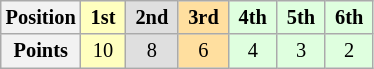<table class="wikitable" style="font-size:85%; text-align:center">
<tr>
<th>Position</th>
<td style="background:#ffffbf;"> <strong>1st</strong> </td>
<td style="background:#dfdfdf;"> <strong>2nd</strong> </td>
<td style="background:#ffdf9f;"> <strong>3rd</strong> </td>
<td style="background:#dfffdf;"> <strong>4th</strong> </td>
<td style="background:#dfffdf;"> <strong>5th</strong> </td>
<td style="background:#dfffdf;"> <strong>6th</strong> </td>
</tr>
<tr>
<th>Points</th>
<td style="background:#ffffbf;">10</td>
<td style="background:#dfdfdf;">8</td>
<td style="background:#ffdf9f;">6</td>
<td style="background:#dfffdf;">4</td>
<td style="background:#dfffdf;">3</td>
<td style="background:#dfffdf;">2</td>
</tr>
</table>
